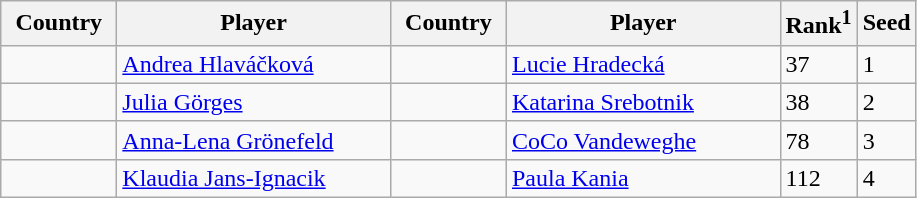<table class="sortable wikitable">
<tr>
<th width="70">Country</th>
<th width="175">Player</th>
<th width="70">Country</th>
<th width="175">Player</th>
<th>Rank<sup>1</sup></th>
<th>Seed</th>
</tr>
<tr>
<td></td>
<td><a href='#'>Andrea Hlaváčková</a></td>
<td></td>
<td><a href='#'>Lucie Hradecká</a></td>
<td>37</td>
<td>1</td>
</tr>
<tr>
<td></td>
<td><a href='#'>Julia Görges</a></td>
<td></td>
<td><a href='#'>Katarina Srebotnik</a></td>
<td>38</td>
<td>2</td>
</tr>
<tr>
<td></td>
<td><a href='#'>Anna-Lena Grönefeld</a></td>
<td></td>
<td><a href='#'>CoCo Vandeweghe</a></td>
<td>78</td>
<td>3</td>
</tr>
<tr>
<td></td>
<td><a href='#'>Klaudia Jans-Ignacik</a></td>
<td></td>
<td><a href='#'>Paula Kania</a></td>
<td>112</td>
<td>4</td>
</tr>
</table>
